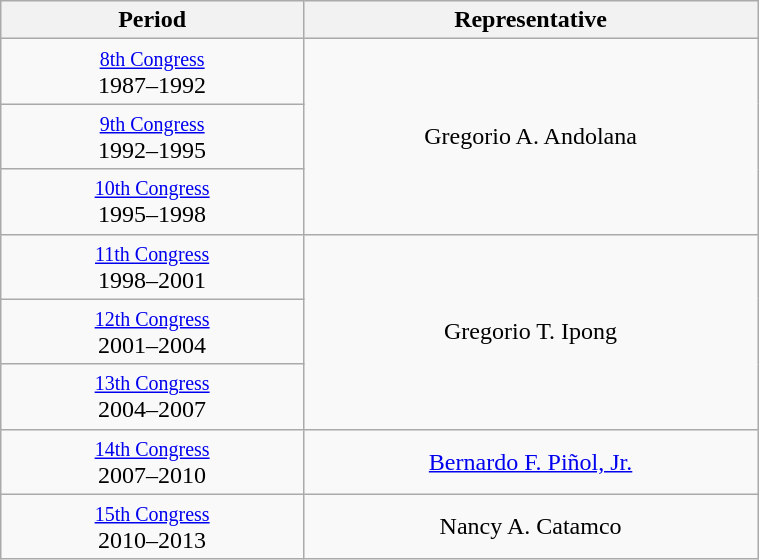<table class="wikitable" style="text-align:center; width:40%;">
<tr>
<th width="40%">Period</th>
<th>Representative</th>
</tr>
<tr>
<td><small><a href='#'>8th Congress</a></small><br>1987–1992</td>
<td rowspan="3">Gregorio A. Andolana</td>
</tr>
<tr>
<td><small><a href='#'>9th Congress</a></small><br>1992–1995</td>
</tr>
<tr>
<td><small><a href='#'>10th Congress</a></small><br>1995–1998</td>
</tr>
<tr>
<td><small><a href='#'>11th Congress</a></small><br>1998–2001</td>
<td rowspan="3">Gregorio T. Ipong</td>
</tr>
<tr>
<td><small><a href='#'>12th Congress</a></small><br>2001–2004</td>
</tr>
<tr>
<td><small><a href='#'>13th Congress</a></small><br>2004–2007</td>
</tr>
<tr>
<td><small><a href='#'>14th Congress</a></small><br>2007–2010</td>
<td><a href='#'>Bernardo F. Piñol, Jr.</a></td>
</tr>
<tr>
<td><small><a href='#'>15th Congress</a></small><br>2010–2013</td>
<td>Nancy A. Catamco</td>
</tr>
</table>
